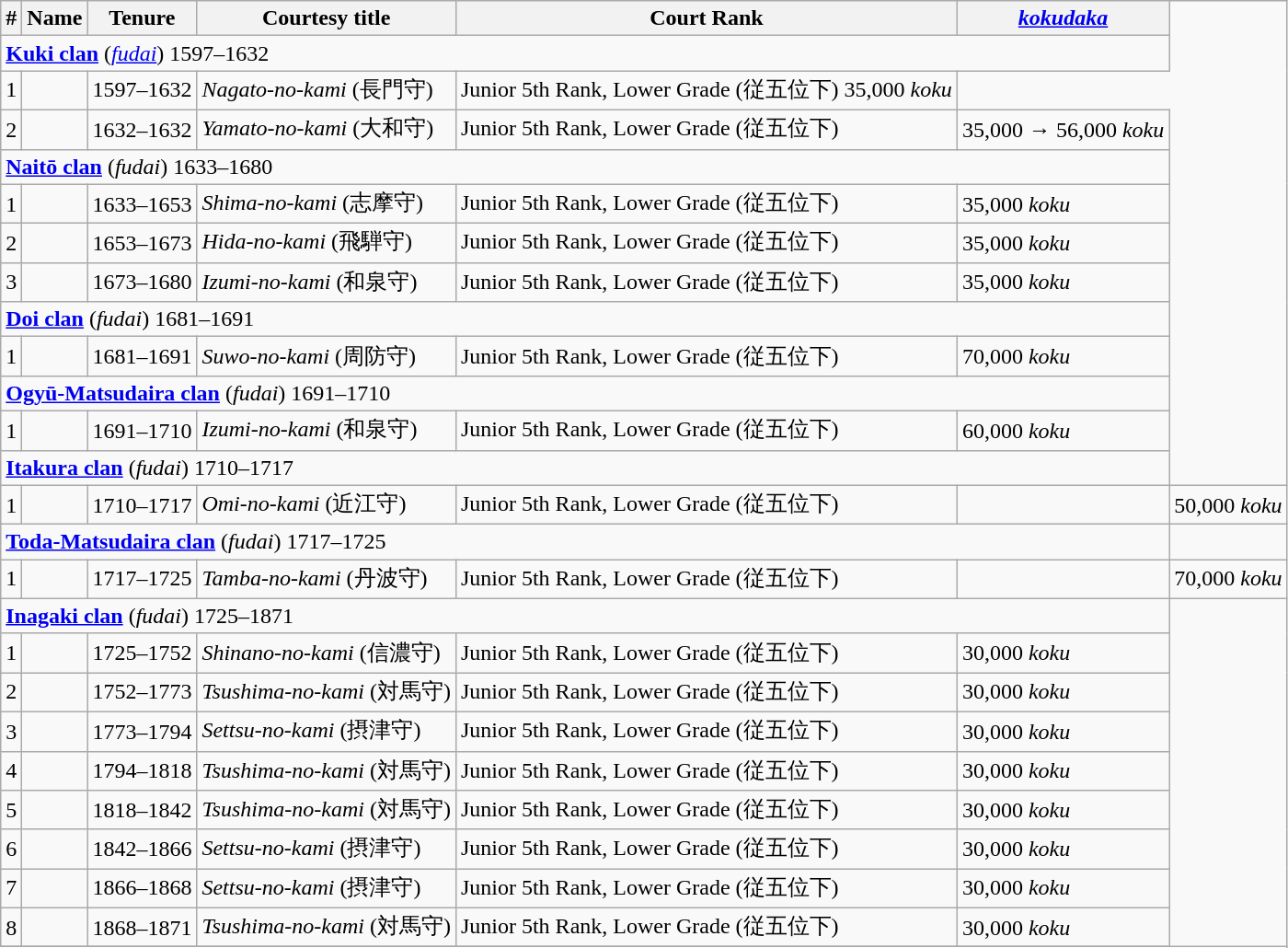<table class=wikitable>
<tr>
<th>#</th>
<th>Name</th>
<th>Tenure</th>
<th>Courtesy title</th>
<th>Court Rank</th>
<th><em><a href='#'>kokudaka</a></em></th>
</tr>
<tr>
<td colspan=6> <strong><a href='#'>Kuki clan</a></strong> (<em><a href='#'>fudai</a></em>) 1597–1632</td>
</tr>
<tr>
<td>1</td>
<td></td>
<td>1597–1632</td>
<td><em>Nagato-no-kami</em> (長門守)</td>
<td>Junior 5th Rank, Lower Grade (従五位下) 35,000 <em>koku</em></td>
</tr>
<tr>
<td>2</td>
<td></td>
<td>1632–1632</td>
<td><em>Yamato-no-kami</em> (大和守)</td>
<td>Junior 5th Rank, Lower Grade (従五位下)</td>
<td>35,000 → 56,000 <em>koku</em></td>
</tr>
<tr>
<td colspan=6> <strong><a href='#'>Naitō clan</a></strong> (<em>fudai</em>) 1633–1680</td>
</tr>
<tr>
<td>1</td>
<td></td>
<td>1633–1653</td>
<td><em>Shima-no-kami</em> (志摩守)</td>
<td>Junior 5th Rank, Lower Grade (従五位下)</td>
<td>35,000 <em>koku</em></td>
</tr>
<tr>
<td>2</td>
<td></td>
<td>1653–1673</td>
<td><em>Hida-no-kami</em> (飛騨守)</td>
<td>Junior 5th Rank, Lower Grade (従五位下)</td>
<td>35,000 <em>koku</em></td>
</tr>
<tr>
<td>3</td>
<td></td>
<td>1673–1680</td>
<td><em>Izumi-no-kami</em> (和泉守)</td>
<td>Junior 5th Rank, Lower Grade (従五位下)</td>
<td>35,000 <em>koku</em></td>
</tr>
<tr>
<td colspan=6> <strong><a href='#'>Doi clan</a></strong> (<em>fudai</em>) 1681–1691</td>
</tr>
<tr>
<td>1</td>
<td></td>
<td>1681–1691</td>
<td><em>Suwo-no-kami</em> (周防守)</td>
<td>Junior 5th Rank, Lower Grade (従五位下)</td>
<td>70,000 <em>koku</em></td>
</tr>
<tr>
<td colspan=6> <strong><a href='#'>Ogyū-Matsudaira clan</a></strong> (<em>fudai</em>) 1691–1710</td>
</tr>
<tr>
<td>1</td>
<td></td>
<td>1691–1710</td>
<td><em>Izumi-no-kami</em> (和泉守)</td>
<td>Junior 5th Rank, Lower Grade (従五位下)</td>
<td>60,000 <em>koku</em></td>
</tr>
<tr>
<td colspan=6> <strong><a href='#'>Itakura clan</a></strong> (<em>fudai</em>) 1710–1717</td>
</tr>
<tr>
<td>1</td>
<td></td>
<td>1710–1717</td>
<td><em>Omi-no-kami</em> (近江守)</td>
<td>Junior 5th Rank, Lower Grade (従五位下)</td>
<td></td>
<td>50,000 <em>koku</em></td>
</tr>
<tr>
<td colspan=6> <strong><a href='#'>Toda-Matsudaira clan</a></strong> (<em>fudai</em>)  1717–1725</td>
</tr>
<tr>
<td>1</td>
<td></td>
<td>1717–1725</td>
<td><em>Tamba-no-kami</em> (丹波守)</td>
<td>Junior 5th Rank, Lower Grade (従五位下)</td>
<td></td>
<td>70,000 <em>koku</em></td>
</tr>
<tr>
<td colspan=6> <strong><a href='#'>Inagaki clan</a></strong> (<em>fudai</em>)  1725–1871</td>
</tr>
<tr>
<td>1</td>
<td></td>
<td>1725–1752</td>
<td><em>Shinano-no-kami</em> (信濃守)</td>
<td>Junior 5th Rank, Lower Grade (従五位下)</td>
<td>30,000 <em>koku</em></td>
</tr>
<tr>
<td>2</td>
<td></td>
<td>1752–1773</td>
<td><em>Tsushima-no-kami</em>  (対馬守)</td>
<td>Junior 5th Rank, Lower Grade (従五位下)</td>
<td>30,000 <em>koku</em></td>
</tr>
<tr>
<td>3</td>
<td></td>
<td>1773–1794</td>
<td><em>Settsu-no-kami</em> (摂津守)</td>
<td>Junior 5th Rank, Lower Grade (従五位下)</td>
<td>30,000 <em>koku</em></td>
</tr>
<tr>
<td>4</td>
<td></td>
<td>1794–1818</td>
<td><em>Tsushima-no-kami</em> (対馬守)</td>
<td>Junior 5th Rank, Lower Grade (従五位下)</td>
<td>30,000 <em>koku</em></td>
</tr>
<tr>
<td>5</td>
<td></td>
<td>1818–1842</td>
<td><em>Tsushima-no-kami</em> (対馬守)</td>
<td>Junior 5th Rank, Lower Grade (従五位下)</td>
<td>30,000  <em>koku</em></td>
</tr>
<tr>
<td>6</td>
<td></td>
<td>1842–1866</td>
<td><em>Settsu-no-kami</em> (摂津守)</td>
<td>Junior 5th Rank, Lower Grade (従五位下)</td>
<td>30,000 <em>koku</em></td>
</tr>
<tr>
<td>7</td>
<td></td>
<td>1866–1868</td>
<td><em>Settsu-no-kami</em> (摂津守)</td>
<td>Junior 5th Rank, Lower Grade (従五位下)</td>
<td>30,000 <em>koku</em></td>
</tr>
<tr>
<td>8</td>
<td></td>
<td>1868–1871</td>
<td><em>Tsushima-no-kami</em> (対馬守)</td>
<td>Junior 5th Rank, Lower Grade (従五位下)</td>
<td>30,000  <em>koku</em></td>
</tr>
<tr>
</tr>
</table>
